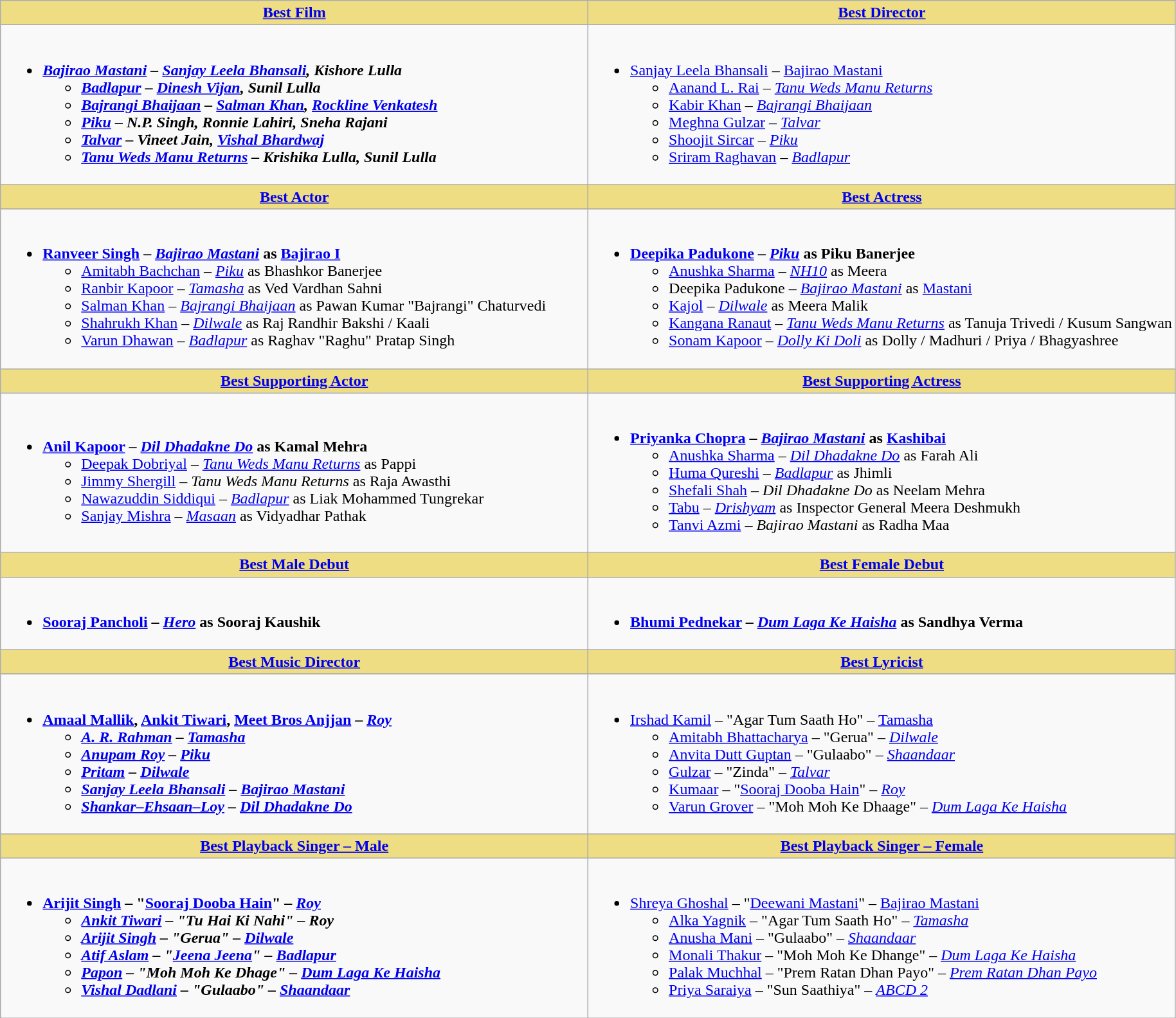<table class="wikitable">
<tr>
<th style="background:#EEDD82; width:50%;"><a href='#'>Best Film</a></th>
<th style="background:#EEDD82; width:50%;"><a href='#'>Best Director</a></th>
</tr>
<tr>
<td valign="top"><br><ul><li><strong><em><a href='#'>Bajirao Mastani</a><em> – <a href='#'>Sanjay Leela Bhansali</a>, Kishore Lulla<strong><ul><li></em><a href='#'>Badlapur</a><em> – <a href='#'>Dinesh Vijan</a>, Sunil Lulla</li><li></em><a href='#'>Bajrangi Bhaijaan</a><em> – <a href='#'>Salman Khan</a>, <a href='#'>Rockline Venkatesh</a></li><li></em><a href='#'>Piku</a><em> – N.P. Singh, Ronnie Lahiri, Sneha Rajani</li><li></em><a href='#'>Talvar</a><em> – Vineet Jain, <a href='#'>Vishal Bhardwaj</a></li><li></em><a href='#'>Tanu Weds Manu Returns</a><em> – Krishika Lulla, Sunil Lulla</li></ul></li></ul></td>
<td valign="top"><br><ul><li></strong><a href='#'>Sanjay Leela Bhansali</a> – </em><a href='#'>Bajirao Mastani</a></em></strong><ul><li><a href='#'>Aanand L. Rai</a> – <em><a href='#'>Tanu Weds Manu Returns</a></em></li><li><a href='#'>Kabir Khan</a> – <em><a href='#'>Bajrangi Bhaijaan</a></em></li><li><a href='#'>Meghna Gulzar</a> – <em><a href='#'>Talvar</a></em></li><li><a href='#'>Shoojit Sircar</a> – <em><a href='#'>Piku</a></em></li><li><a href='#'>Sriram Raghavan</a> – <em><a href='#'>Badlapur</a></em></li></ul></li></ul></td>
</tr>
<tr>
<th style="background:#EEDD82;"><a href='#'>Best Actor</a></th>
<th style="background:#EEDD82;"><a href='#'>Best Actress</a></th>
</tr>
<tr>
<td><br><ul><li><strong><a href='#'>Ranveer Singh</a> – <em><a href='#'>Bajirao Mastani</a></em> as <a href='#'>Bajirao I</a></strong><ul><li><a href='#'>Amitabh Bachchan</a> – <em><a href='#'>Piku</a></em> as Bhashkor Banerjee</li><li><a href='#'>Ranbir Kapoor</a> – <em><a href='#'>Tamasha</a></em> as Ved Vardhan Sahni</li><li><a href='#'>Salman Khan</a> – <em><a href='#'>Bajrangi Bhaijaan</a></em> as Pawan Kumar "Bajrangi" Chaturvedi</li><li><a href='#'>Shahrukh Khan</a> – <em><a href='#'>Dilwale</a></em> as Raj Randhir Bakshi / Kaali</li><li><a href='#'>Varun Dhawan</a> – <em><a href='#'>Badlapur</a></em> as Raghav "Raghu" Pratap Singh</li></ul></li></ul></td>
<td><br><ul><li><strong><a href='#'>Deepika Padukone</a> – <em><a href='#'>Piku</a></em> as Piku Banerjee</strong><ul><li><a href='#'>Anushka Sharma</a> – <em><a href='#'>NH10</a></em> as Meera</li><li>Deepika Padukone – <em><a href='#'>Bajirao Mastani</a></em> as <a href='#'>Mastani</a></li><li><a href='#'>Kajol</a> – <em><a href='#'>Dilwale</a></em> as Meera Malik</li><li><a href='#'>Kangana Ranaut</a> – <em><a href='#'>Tanu Weds Manu Returns</a></em> as Tanuja Trivedi / Kusum Sangwan</li><li><a href='#'>Sonam Kapoor</a> – <em><a href='#'>Dolly Ki Doli</a></em> as Dolly / Madhuri / Priya / Bhagyashree</li></ul></li></ul></td>
</tr>
<tr>
<th style="background:#EEDD82;"><a href='#'>Best Supporting Actor</a></th>
<th style="background:#EEDD82;"><a href='#'>Best Supporting Actress</a></th>
</tr>
<tr>
<td><br><ul><li><strong><a href='#'>Anil Kapoor</a> – <em><a href='#'>Dil Dhadakne Do</a></em> as Kamal Mehra</strong><ul><li><a href='#'>Deepak Dobriyal</a> – <em><a href='#'>Tanu Weds Manu Returns</a></em> as Pappi</li><li><a href='#'>Jimmy Shergill</a> – <em>Tanu Weds Manu Returns</em> as Raja Awasthi</li><li><a href='#'>Nawazuddin Siddiqui</a> – <em><a href='#'>Badlapur</a></em> as Liak Mohammed Tungrekar</li><li><a href='#'>Sanjay Mishra</a> – <em><a href='#'>Masaan</a></em> as Vidyadhar Pathak</li></ul></li></ul></td>
<td><br><ul><li><strong><a href='#'>Priyanka Chopra</a> – <em><a href='#'>Bajirao Mastani</a></em> as <a href='#'>Kashibai</a></strong><ul><li><a href='#'>Anushka Sharma</a> – <em><a href='#'>Dil Dhadakne Do</a></em> as Farah Ali</li><li><a href='#'>Huma Qureshi</a> – <em><a href='#'>Badlapur</a></em> as Jhimli</li><li><a href='#'>Shefali Shah</a> – <em>Dil Dhadakne Do</em> as Neelam Mehra</li><li><a href='#'>Tabu</a> – <em><a href='#'>Drishyam</a></em> as Inspector General Meera Deshmukh</li><li><a href='#'>Tanvi Azmi</a> – <em>Bajirao Mastani</em> as Radha Maa</li></ul></li></ul></td>
</tr>
<tr>
<th style="background:#EEDD82;"><a href='#'>Best Male Debut</a></th>
<th style="background:#EEDD82;"><a href='#'>Best Female Debut</a></th>
</tr>
<tr>
<td><br><ul><li><strong><a href='#'>Sooraj Pancholi</a> – <em><a href='#'>Hero</a></em> as Sooraj Kaushik</strong></li></ul></td>
<td><br><ul><li><strong><a href='#'>Bhumi Pednekar</a> – <em><a href='#'>Dum Laga Ke Haisha</a></em> as Sandhya Verma</strong></li></ul></td>
</tr>
<tr>
<th style="background:#EEDD82;"><a href='#'>Best Music Director</a></th>
<th style="background:#EEDD82;"><a href='#'>Best Lyricist</a></th>
</tr>
<tr>
<td><br><ul><li><strong><a href='#'>Amaal Mallik</a>, <a href='#'>Ankit Tiwari</a>, <a href='#'>Meet Bros Anjjan</a> – <em><a href='#'>Roy</a><strong><em><ul><li><a href='#'>A. R. Rahman</a> – </em><a href='#'>Tamasha</a><em></li><li><a href='#'>Anupam Roy</a> – </em><a href='#'>Piku</a><em></li><li><a href='#'>Pritam</a> – </em><a href='#'>Dilwale</a><em></li><li><a href='#'>Sanjay Leela Bhansali</a> – </em><a href='#'>Bajirao Mastani</a><em></li><li><a href='#'>Shankar–Ehsaan–Loy</a> – </em><a href='#'>Dil Dhadakne Do</a><em></li></ul></li></ul></td>
<td><br><ul><li></strong><a href='#'>Irshad Kamil</a> – "Agar Tum Saath Ho" – </em><a href='#'>Tamasha</a></em></strong><ul><li><a href='#'>Amitabh Bhattacharya</a> – "Gerua" – <em><a href='#'>Dilwale</a></em></li><li><a href='#'>Anvita Dutt Guptan</a> – "Gulaabo" – <em><a href='#'>Shaandaar</a></em></li><li><a href='#'>Gulzar</a> – "Zinda" – <em><a href='#'>Talvar</a></em></li><li><a href='#'>Kumaar</a> – "<a href='#'>Sooraj Dooba Hain</a>" – <em><a href='#'>Roy</a></em></li><li><a href='#'>Varun Grover</a> – "Moh Moh Ke Dhaage" – <em><a href='#'>Dum Laga Ke Haisha</a></em></li></ul></li></ul></td>
</tr>
<tr>
<th style="background:#EEDD82;"><a href='#'>Best Playback Singer – Male</a></th>
<th style="background:#EEDD82;"><a href='#'>Best Playback Singer – Female</a></th>
</tr>
<tr>
<td><br><ul><li><strong><a href='#'>Arijit Singh</a> – "<a href='#'>Sooraj Dooba Hain</a>" – <em><a href='#'>Roy</a><strong><em><ul><li><a href='#'>Ankit Tiwari</a> – "Tu Hai Ki Nahi" – </em>Roy<em></li><li><a href='#'>Arijit Singh</a> – "Gerua" – </em><a href='#'>Dilwale</a><em></li><li><a href='#'>Atif Aslam</a> – "<a href='#'>Jeena Jeena</a>" – </em><a href='#'>Badlapur</a><em></li><li><a href='#'>Papon</a> – "Moh Moh Ke Dhage" – </em><a href='#'>Dum Laga Ke Haisha</a><em></li><li><a href='#'>Vishal Dadlani</a> – "Gulaabo" – </em><a href='#'>Shaandaar</a><em></li></ul></li></ul></td>
<td><br><ul><li></strong><a href='#'>Shreya Ghoshal</a> – "<a href='#'>Deewani Mastani</a>" – </em><a href='#'>Bajirao Mastani</a></em></strong><ul><li><a href='#'>Alka Yagnik</a> – "Agar Tum Saath Ho" – <em><a href='#'>Tamasha</a></em></li><li><a href='#'>Anusha Mani</a> – "Gulaabo" – <em><a href='#'>Shaandaar</a></em></li><li><a href='#'>Monali Thakur</a> – "Moh Moh Ke Dhange" – <em><a href='#'>Dum Laga Ke Haisha</a></em></li><li><a href='#'>Palak Muchhal</a> – "Prem Ratan Dhan Payo" – <em><a href='#'>Prem Ratan Dhan Payo</a></em></li><li><a href='#'>Priya Saraiya</a> – "Sun Saathiya" – <em><a href='#'>ABCD 2</a></em></li></ul></li></ul></td>
</tr>
</table>
